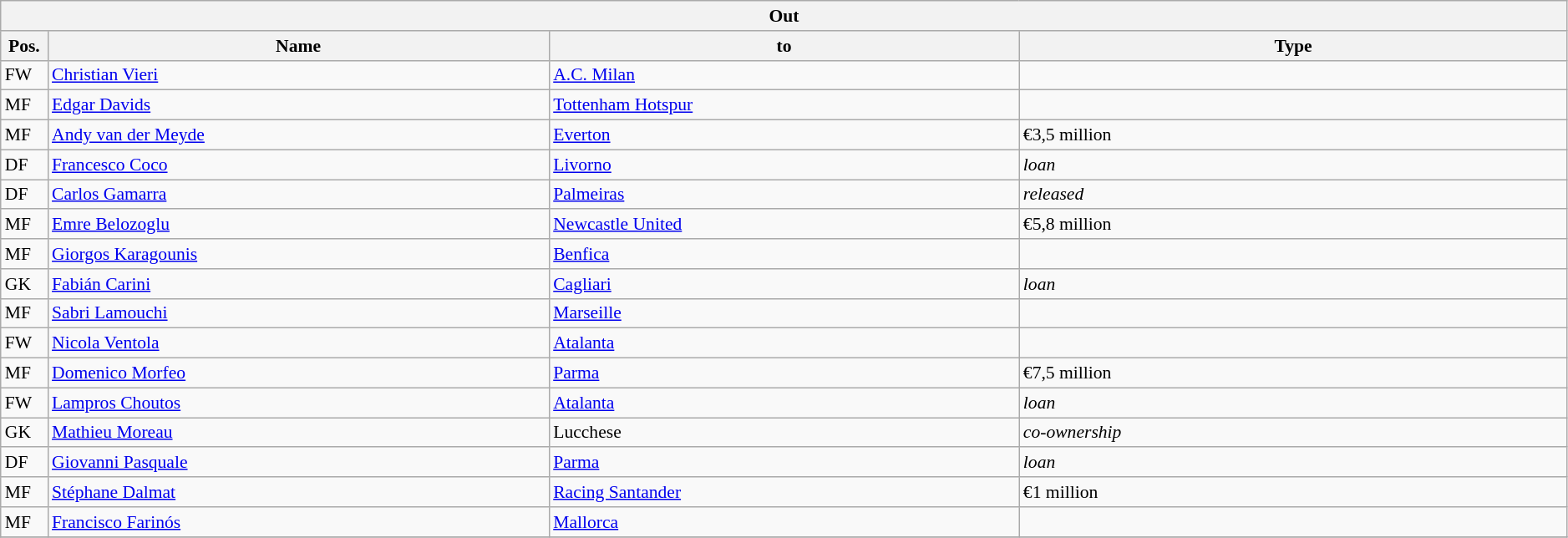<table class="wikitable" style="font-size:90%;width:99%;">
<tr>
<th colspan="4">Out</th>
</tr>
<tr>
<th width=3%>Pos.</th>
<th width=32%>Name</th>
<th width=30%>to</th>
<th width=35%>Type</th>
</tr>
<tr>
<td>FW</td>
<td><a href='#'>Christian Vieri</a></td>
<td><a href='#'>A.C. Milan</a></td>
<td></td>
</tr>
<tr>
<td>MF</td>
<td><a href='#'>Edgar Davids</a></td>
<td><a href='#'>Tottenham Hotspur</a></td>
<td></td>
</tr>
<tr>
<td>MF</td>
<td><a href='#'>Andy van der Meyde</a></td>
<td><a href='#'>Everton</a></td>
<td>€3,5 million</td>
</tr>
<tr>
<td>DF</td>
<td><a href='#'>Francesco Coco</a></td>
<td><a href='#'>Livorno</a></td>
<td><em>loan</em></td>
</tr>
<tr>
<td>DF</td>
<td><a href='#'>Carlos Gamarra</a></td>
<td><a href='#'>Palmeiras</a></td>
<td><em>released</em></td>
</tr>
<tr>
<td>MF</td>
<td><a href='#'>Emre Belozoglu</a></td>
<td><a href='#'>Newcastle United</a></td>
<td>€5,8 million</td>
</tr>
<tr>
<td>MF</td>
<td><a href='#'>Giorgos Karagounis</a></td>
<td><a href='#'>Benfica</a></td>
<td></td>
</tr>
<tr>
<td>GK</td>
<td><a href='#'>Fabián Carini</a></td>
<td><a href='#'>Cagliari</a></td>
<td><em>loan</em></td>
</tr>
<tr>
<td>MF</td>
<td><a href='#'>Sabri Lamouchi</a></td>
<td><a href='#'>Marseille</a></td>
<td></td>
</tr>
<tr>
<td>FW</td>
<td><a href='#'>Nicola Ventola</a></td>
<td><a href='#'>Atalanta</a></td>
<td></td>
</tr>
<tr>
<td>MF</td>
<td><a href='#'>Domenico Morfeo</a></td>
<td><a href='#'>Parma</a></td>
<td>€7,5 million</td>
</tr>
<tr>
<td>FW</td>
<td><a href='#'>Lampros Choutos</a></td>
<td><a href='#'>Atalanta</a></td>
<td><em>loan</em></td>
</tr>
<tr>
<td>GK</td>
<td><a href='#'>Mathieu Moreau</a></td>
<td>Lucchese</td>
<td><em>co-ownership</em></td>
</tr>
<tr>
<td>DF</td>
<td><a href='#'>Giovanni Pasquale</a></td>
<td><a href='#'>Parma</a></td>
<td><em>loan</em></td>
</tr>
<tr>
<td>MF</td>
<td><a href='#'>Stéphane Dalmat</a></td>
<td><a href='#'>Racing Santander</a></td>
<td>€1 million</td>
</tr>
<tr>
<td>MF</td>
<td><a href='#'>Francisco Farinós</a></td>
<td><a href='#'>Mallorca</a></td>
<td></td>
</tr>
<tr>
</tr>
</table>
